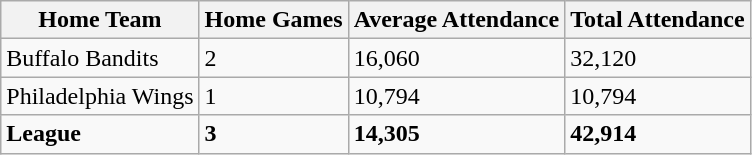<table class="wikitable sortable">
<tr>
<th>Home Team</th>
<th>Home Games</th>
<th>Average Attendance</th>
<th>Total Attendance</th>
</tr>
<tr>
<td>Buffalo Bandits</td>
<td>2</td>
<td>16,060</td>
<td>32,120</td>
</tr>
<tr>
<td>Philadelphia Wings</td>
<td>1</td>
<td>10,794</td>
<td>10,794</td>
</tr>
<tr class="sortbottom">
<td><strong>League</strong></td>
<td><strong>3</strong></td>
<td><strong>14,305</strong></td>
<td><strong>42,914</strong></td>
</tr>
</table>
